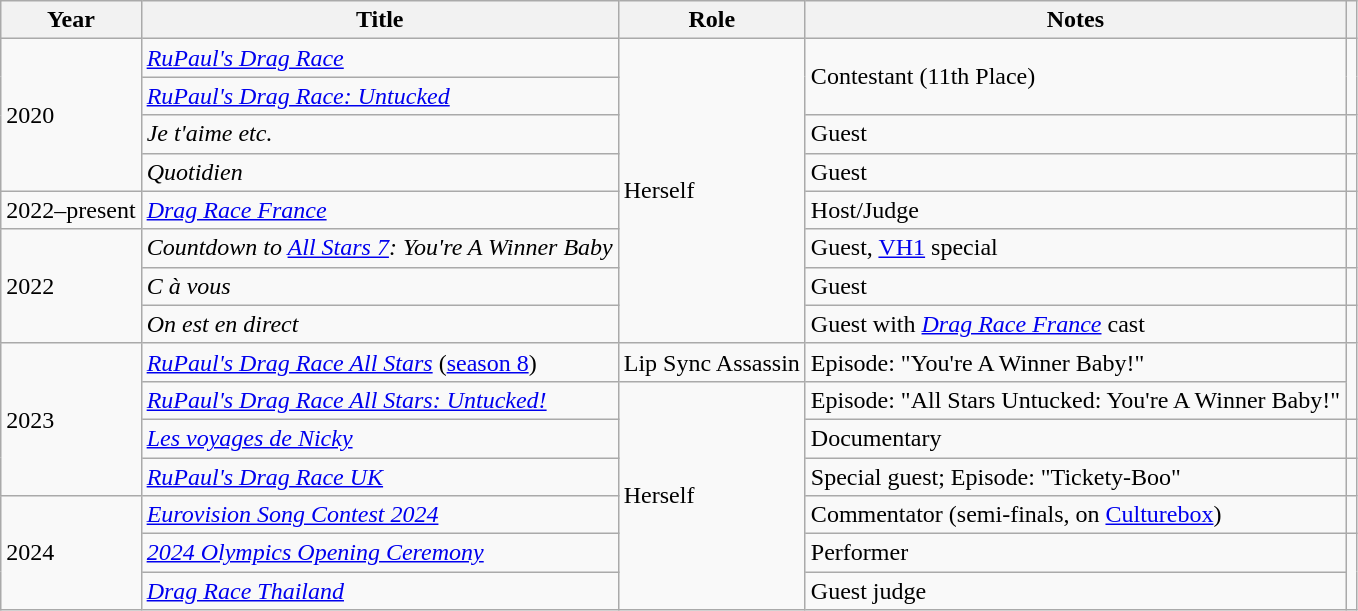<table class="wikitable plainrowheaders sortable">
<tr>
<th scope="col">Year</th>
<th scope="col">Title</th>
<th scope="col">Role</th>
<th scope="col">Notes</th>
<th style="text-align: center;" class="unsortable"></th>
</tr>
<tr>
<td rowspan="4">2020</td>
<td><em><a href='#'>RuPaul's Drag Race</a></em></td>
<td rowspan="8">Herself</td>
<td rowspan="2">Contestant (11th Place)</td>
<td rowspan="2" style="text-align: center;"></td>
</tr>
<tr>
<td><em><a href='#'>RuPaul's Drag Race: Untucked</a></em></td>
</tr>
<tr>
<td><em>Je t'aime etc.</em></td>
<td>Guest</td>
<td></td>
</tr>
<tr>
<td><em>Quotidien</em></td>
<td>Guest</td>
<td></td>
</tr>
<tr>
<td>2022–present</td>
<td><em><a href='#'>Drag Race France</a></em></td>
<td>Host/Judge</td>
<td></td>
</tr>
<tr>
<td rowspan="3">2022</td>
<td><em>Countdown to <a href='#'>All Stars 7</a>: You're A Winner Baby</em></td>
<td>Guest, <a href='#'>VH1</a> special</td>
<td></td>
</tr>
<tr>
<td><em>C à vous</em></td>
<td>Guest</td>
<td></td>
</tr>
<tr>
<td><em>On est en direct</em></td>
<td>Guest with <em><a href='#'>Drag Race France</a></em> cast</td>
<td></td>
</tr>
<tr>
<td rowspan="4">2023</td>
<td><em><a href='#'>RuPaul's Drag Race All Stars</a></em> (<a href='#'>season 8</a>)</td>
<td>Lip Sync Assassin</td>
<td>Episode: "You're A Winner Baby!"</td>
<td rowspan="2"></td>
</tr>
<tr>
<td><em><a href='#'>RuPaul's Drag Race All Stars: Untucked!</a></em></td>
<td rowspan="6">Herself</td>
<td>Episode: "All Stars Untucked: You're A Winner Baby!"</td>
</tr>
<tr>
<td><em><a href='#'>Les voyages de Nicky</a></em></td>
<td>Documentary</td>
<td></td>
</tr>
<tr>
<td><em><a href='#'>RuPaul's Drag Race UK</a></em></td>
<td>Special guest; Episode: "Tickety-Boo"</td>
<td></td>
</tr>
<tr>
<td rowspan="3">2024</td>
<td><em><a href='#'>Eurovision Song Contest 2024</a></em></td>
<td>Commentator (semi-finals, on <a href='#'>Culturebox</a>)</td>
<td></td>
</tr>
<tr>
<td><em><a href='#'>2024 Olympics Opening Ceremony</a></em></td>
<td>Performer</td>
</tr>
<tr>
<td><em><a href='#'>Drag Race Thailand</a></em></td>
<td>Guest judge</td>
</tr>
</table>
